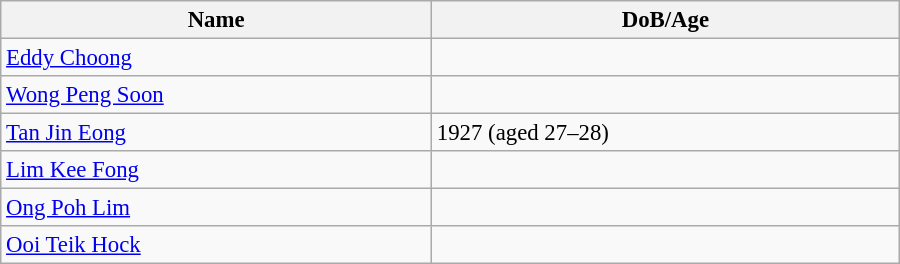<table class="wikitable" style="width:600px; font-size:95%;">
<tr>
<th align="left">Name</th>
<th align="left">DoB/Age</th>
</tr>
<tr>
<td align="left"><a href='#'>Eddy Choong</a></td>
<td align="left"></td>
</tr>
<tr>
<td align="left"><a href='#'>Wong Peng Soon</a></td>
<td align="left"></td>
</tr>
<tr>
<td align="left"><a href='#'>Tan Jin Eong</a></td>
<td align="left">1927 (aged 27–28)</td>
</tr>
<tr>
<td align="left"><a href='#'>Lim Kee Fong</a></td>
<td align="left"></td>
</tr>
<tr>
<td align="left"><a href='#'>Ong Poh Lim</a></td>
<td align="left"></td>
</tr>
<tr>
<td align="left"><a href='#'>Ooi Teik Hock</a></td>
<td align="left"></td>
</tr>
</table>
